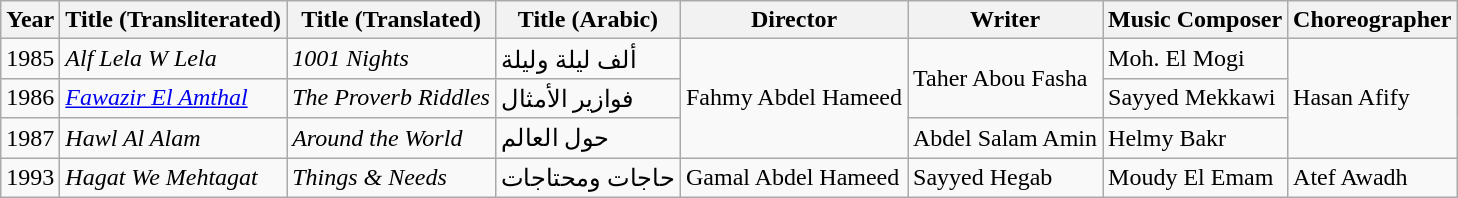<table class="wikitable">
<tr>
<th>Year</th>
<th>Title (Transliterated)</th>
<th>Title (Translated)</th>
<th>Title (Arabic)</th>
<th>Director</th>
<th>Writer</th>
<th>Music Composer</th>
<th>Choreographer</th>
</tr>
<tr>
<td>1985</td>
<td><em>Alf Lela W Lela</em></td>
<td><em>1001 Nights</em></td>
<td>ألف ليلة وليلة</td>
<td rowspan="3">Fahmy Abdel Hameed</td>
<td rowspan="2">Taher Abou Fasha</td>
<td>Moh. El Mogi</td>
<td Rowspan="3">Hasan Afify</td>
</tr>
<tr>
<td>1986</td>
<td><a href='#'><em>Fawazir El Amthal</em></a></td>
<td><em>The Proverb Riddles</em></td>
<td>فوازير الأمثال</td>
<td>Sayyed Mekkawi</td>
</tr>
<tr>
<td>1987</td>
<td><em>Hawl Al Alam</em></td>
<td><em>Around the World</em></td>
<td>حول العالم</td>
<td>Abdel Salam Amin</td>
<td>Helmy Bakr</td>
</tr>
<tr>
<td>1993</td>
<td><em>Hagat We Mehtagat</em></td>
<td><em>Things & Needs</em></td>
<td>حاجات ومحتاجات</td>
<td>Gamal Abdel Hameed</td>
<td>Sayyed Hegab</td>
<td>Moudy El Emam</td>
<td>Atef Awadh</td>
</tr>
</table>
